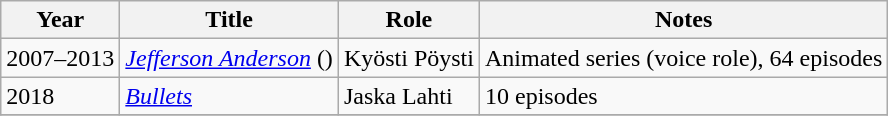<table class="wikitable sortable">
<tr>
<th>Year</th>
<th>Title</th>
<th>Role</th>
<th class="unsortable">Notes</th>
</tr>
<tr>
<td>2007–2013</td>
<td><em><a href='#'>Jefferson Anderson</a></em> ()</td>
<td>Kyösti Pöysti</td>
<td>Animated series (voice role), 64 episodes</td>
</tr>
<tr>
<td>2018</td>
<td><em><a href='#'>Bullets</a></em></td>
<td>Jaska Lahti</td>
<td>10 episodes</td>
</tr>
<tr>
</tr>
</table>
